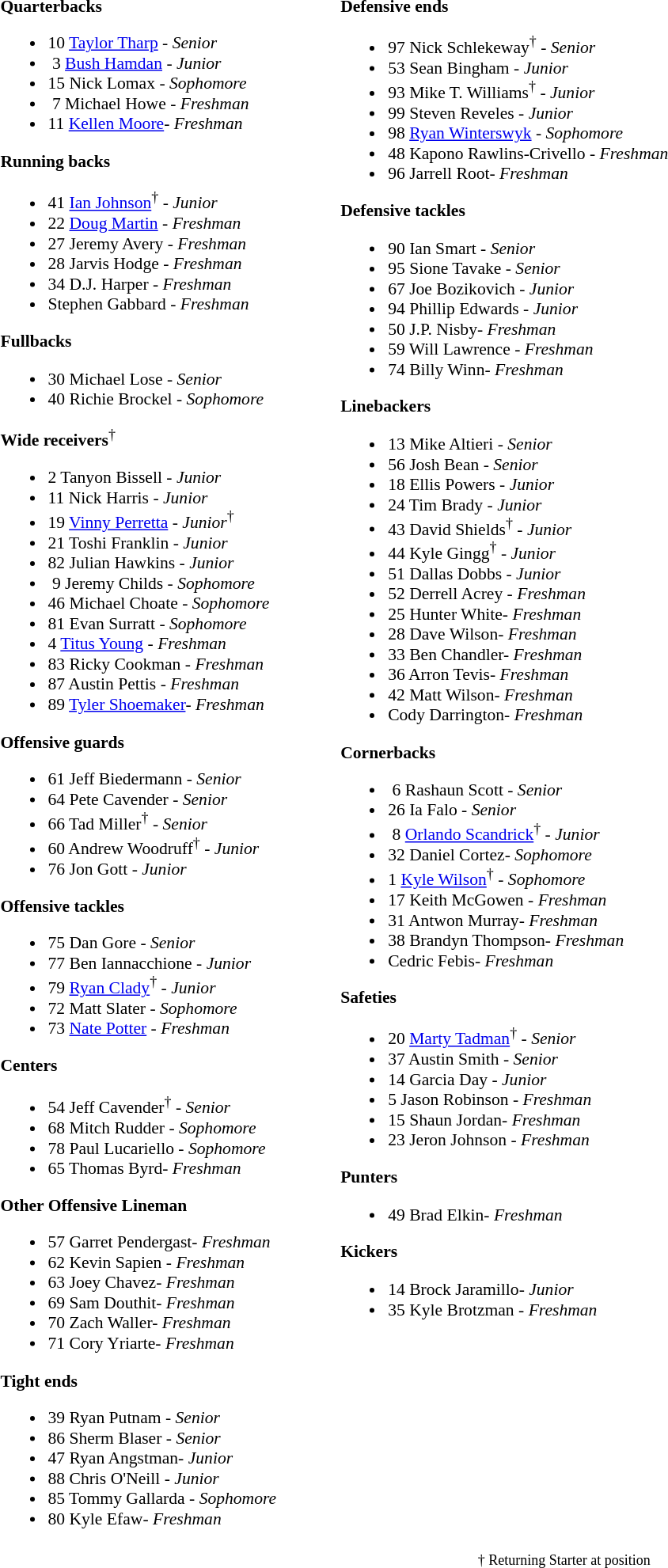<table class="toccolours" style="border-collapse:collapse; font-size:90%;">
<tr>
<td colspan="7" align="center"></td>
</tr>
<tr>
<td colspan=7 align="right"></td>
</tr>
<tr>
<td valign="top"><br><strong>Quarterbacks</strong><ul><li>10  <a href='#'>Taylor Tharp</a> - <em>Senior</em></li><li> 3  <a href='#'>Bush Hamdan</a> - <em>Junior</em></li><li>15  Nick Lomax - <em>Sophomore</em></li><li> 7  Michael Howe - <em>Freshman</em></li><li>11  <a href='#'>Kellen Moore</a>- <em>Freshman</em></li></ul><strong>Running backs</strong><ul><li>41  <a href='#'>Ian Johnson</a><sup>†</sup> - <em>Junior</em></li><li>22  <a href='#'>Doug Martin</a> - <em>Freshman</em></li><li>27  Jeremy Avery - <em>Freshman</em></li><li>28  Jarvis Hodge - <em>Freshman</em></li><li>34  D.J. Harper - <em>Freshman</em></li><li>Stephen Gabbard - <em>Freshman</em></li></ul><strong>Fullbacks</strong><ul><li>30  Michael Lose - <em>Senior</em></li><li>40  Richie Brockel - <em>Sophomore</em></li></ul><strong>Wide receivers</strong><sup>†</sup><ul><li>2  Tanyon Bissell - <em>Junior</em></li><li>11  Nick Harris - <em>Junior</em></li><li>19  <a href='#'>Vinny Perretta</a> - <em>Junior</em><sup>†</sup></li><li>21  Toshi Franklin - <em>Junior</em></li><li>82  Julian Hawkins - <em>Junior</em></li><li> 9  Jeremy Childs - <em>Sophomore</em></li><li>46  Michael Choate - <em>Sophomore</em></li><li>81  Evan Surratt - <em>Sophomore</em></li><li>4  <a href='#'>Titus Young</a> - <em>Freshman</em></li><li>83  Ricky Cookman - <em>Freshman</em></li><li>87  Austin Pettis - <em>Freshman</em></li><li>89  <a href='#'>Tyler Shoemaker</a>- <em>Freshman</em></li></ul><strong>Offensive guards</strong><ul><li>61  Jeff Biedermann - <em>Senior</em></li><li>64  Pete Cavender - <em>Senior</em></li><li>66  Tad Miller<sup>†</sup> - <em>Senior</em></li><li>60  Andrew Woodruff<sup>†</sup> - <em>Junior</em></li><li>76  Jon Gott - <em>Junior</em></li></ul><strong>Offensive tackles</strong><ul><li>75  Dan Gore - <em>Senior</em></li><li>77  Ben Iannacchione - <em>Junior</em></li><li>79  <a href='#'>Ryan Clady</a><sup>†</sup> - <em>Junior</em></li><li>72  Matt Slater - <em>Sophomore</em></li><li>73  <a href='#'>Nate Potter</a> - <em>Freshman</em></li></ul><strong>Centers</strong><ul><li>54  Jeff Cavender<sup>†</sup> - <em>Senior</em></li><li>68  Mitch Rudder - <em>Sophomore</em></li><li>78  Paul Lucariello - <em>Sophomore</em></li><li>65  Thomas Byrd- <em>Freshman</em></li></ul><strong>Other Offensive Lineman</strong><ul><li>57  Garret Pendergast- <em>Freshman</em></li><li>62  Kevin Sapien - <em>Freshman</em></li><li>63  Joey Chavez- <em>Freshman</em></li><li>69  Sam Douthit- <em>Freshman</em></li><li>70  Zach Waller- <em>Freshman</em></li><li>71  Cory Yriarte- <em>Freshman</em></li></ul><strong>Tight ends</strong><ul><li>39  Ryan Putnam - <em>Senior</em></li><li>86  Sherm Blaser - <em>Senior</em></li><li>47  Ryan Angstman- <em>Junior</em></li><li>88  Chris O'Neill - <em>Junior</em></li><li>85  Tommy Gallarda - <em>Sophomore</em></li><li>80  Kyle Efaw- <em>Freshman</em></li></ul></td>
<td width="50"> </td>
<td valign="top"><br><strong>Defensive ends</strong><ul><li>97  Nick Schlekeway<sup>†</sup> - <em>Senior</em></li><li>53  Sean Bingham - <em>Junior</em></li><li>93  Mike T. Williams<sup>†</sup> - <em>Junior</em></li><li>99  Steven Reveles - <em>Junior</em></li><li>98  <a href='#'>Ryan Winterswyk</a> - <em>Sophomore</em></li><li>48  Kapono Rawlins-Crivello - <em>Freshman</em></li><li>96  Jarrell Root- <em>Freshman</em></li></ul><strong>Defensive tackles</strong><ul><li>90  Ian Smart - <em>Senior</em></li><li>95  Sione Tavake - <em>Senior</em></li><li>67  Joe Bozikovich - <em>Junior</em></li><li>94  Phillip Edwards - <em>Junior</em></li><li>50  J.P. Nisby- <em>Freshman</em></li><li>59  Will Lawrence - <em>Freshman</em></li><li>74  Billy Winn- <em>Freshman</em></li></ul><strong>Linebackers</strong><ul><li>13  Mike Altieri - <em>Senior</em></li><li>56  Josh Bean - <em>Senior</em></li><li>18  Ellis Powers - <em>Junior</em></li><li>24  Tim Brady - <em>Junior</em></li><li>43  David Shields<sup>†</sup> - <em>Junior</em></li><li>44  Kyle Gingg<sup>†</sup> - <em>Junior</em></li><li>51  Dallas Dobbs - <em>Junior</em></li><li>52  Derrell Acrey - <em>Freshman</em></li><li>25  Hunter White- <em>Freshman</em></li><li>28  Dave Wilson- <em>Freshman</em></li><li>33  Ben Chandler- <em>Freshman</em></li><li>36  Arron Tevis- <em>Freshman</em></li><li>42  Matt Wilson- <em>Freshman</em></li><li>Cody Darrington- <em>Freshman</em></li></ul><strong>Cornerbacks</strong><ul><li> 6  Rashaun Scott - <em>Senior</em></li><li>26  Ia Falo - <em>Senior</em></li><li> 8  <a href='#'>Orlando Scandrick</a><sup>†</sup> - <em>Junior</em></li><li>32  Daniel Cortez- <em>Sophomore</em></li><li>1  <a href='#'>Kyle Wilson</a><sup>†</sup> - <em>Sophomore</em></li><li>17  Keith McGowen - <em>Freshman</em></li><li>31  Antwon Murray- <em>Freshman</em></li><li>38  Brandyn Thompson- <em>Freshman</em></li><li>Cedric Febis- <em>Freshman</em></li></ul><strong>Safeties</strong><ul><li>20  <a href='#'>Marty Tadman</a><sup>†</sup> - <em>Senior</em></li><li>37  Austin Smith - <em>Senior</em></li><li>14  Garcia Day - <em>Junior</em></li><li>5  Jason Robinson - <em>Freshman</em></li><li>15  Shaun Jordan- <em>Freshman</em></li><li>23  Jeron Johnson - <em>Freshman</em></li></ul><strong>Punters</strong><ul><li>49  Brad Elkin- <em>Freshman</em></li></ul><strong>Kickers</strong><ul><li>14  Brock Jaramillo- <em>Junior</em></li><li>35  Kyle Brotzman - <em>Freshman</em></li></ul></td>
</tr>
<tr>
<td colspan="5" valign="bottom" align="right"><small>† Returning Starter at position     </small></td>
</tr>
</table>
